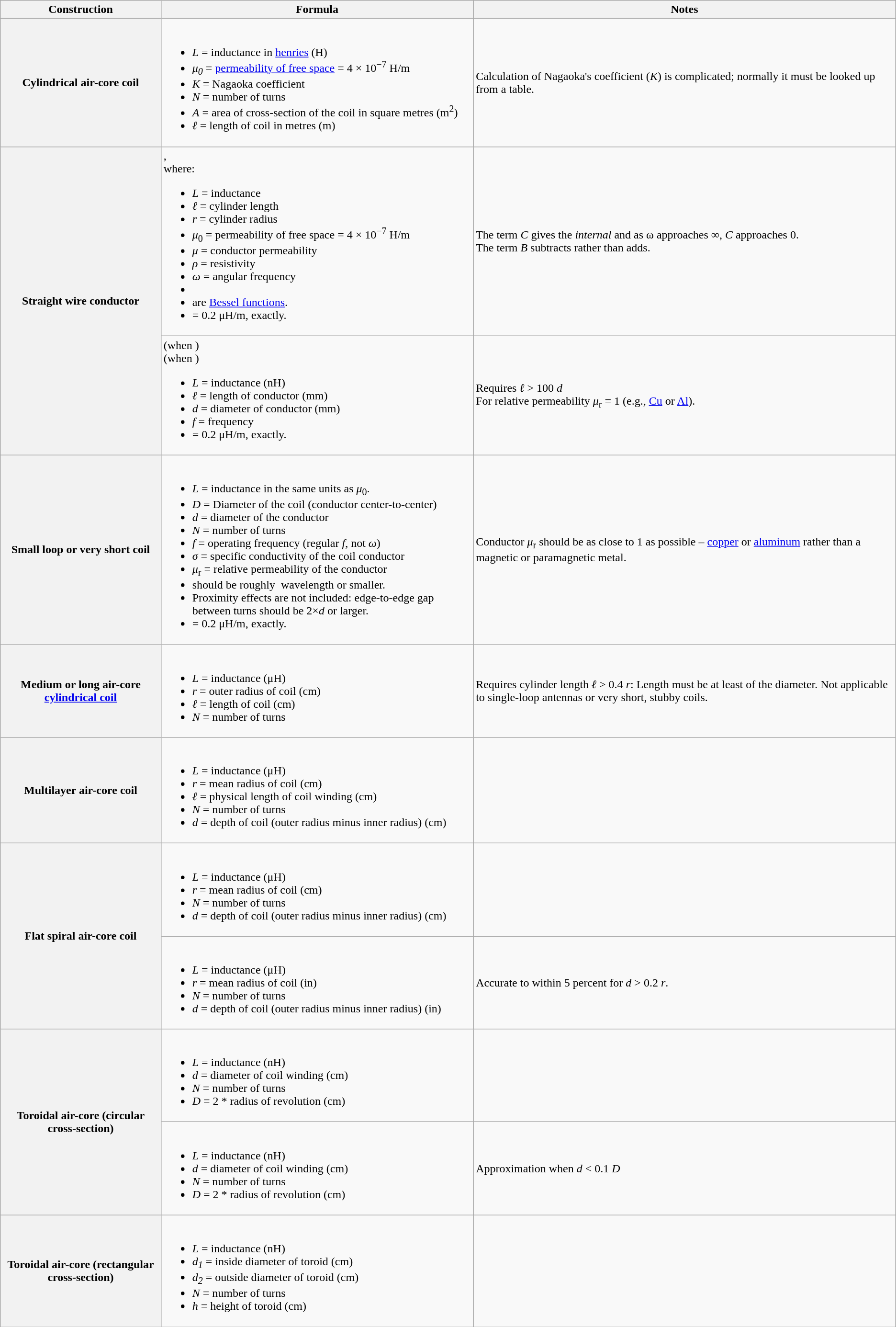<table class="wikitable">
<tr>
<th>Construction</th>
<th>Formula</th>
<th>Notes</th>
</tr>
<tr>
<th>Cylindrical air-core coil</th>
<td><br><ul><li><em>L</em> = inductance in <a href='#'>henries</a> (H)</li><li><em>μ<sub>0</sub></em> = <a href='#'>permeability of free space</a> = 4<em></em> × 10<sup>−7</sup> H/m</li><li><em>K</em> = Nagaoka coefficient</li><li><em>N</em> = number of turns</li><li><em>A</em> = area of cross-section of the coil in square metres (m<sup>2</sup>)</li><li><em>ℓ</em> = length of coil in metres (m)</li></ul></td>
<td> Calculation of Nagaoka's coefficient (<em>K</em>) is complicated; normally it must be looked up from a table.</td>
</tr>
<tr>
<th rowspan="2">Straight wire conductor</th>
<td>,<br>where:<ul><li><em>L</em> = inductance</li><li><em>ℓ</em> = cylinder length</li><li><em>r</em> = cylinder radius</li><li><em>μ</em><sub>0</sub> = permeability of free space = 4<em></em> × 10<sup>−7</sup> H/m</li><li><em>μ</em> = conductor permeability</li><li><em>ρ</em> = resistivity</li><li><em>ω</em> = angular frequency</li><li></li><li> are <a href='#'>Bessel functions</a>.</li><li> = 0.2 μH/m, exactly.</li></ul></td>
<td>The term <em>C</em> gives the <em>internal</em> and as ω approaches ∞, <em>C</em> approaches 0.<br>The term <em>B</em> subtracts rather than adds.</td>
</tr>
<tr>
<td> (when )<br> (when )<ul><li><em>L</em> = inductance (nH)</li><li><em>ℓ</em> = length of conductor (mm)</li><li><em>d</em> = diameter of conductor (mm)</li><li><em>f</em> = frequency</li><li> = 0.2 μH/m, exactly.</li></ul></td>
<td>Requires <em>ℓ</em> > 100 <em>d</em><br>For relative permeability <em>μ</em><sub>r</sub> = 1 (e.g., <a href='#'>Cu</a> or <a href='#'>Al</a>).</td>
</tr>
<tr>
<th>Small loop or very short coil</th>
<td><br><ul><li><em>L</em> = inductance in the same units as <em>μ</em><sub>0</sub>.</li><li><em>D</em> = Diameter of the coil (conductor center-to-center)</li><li><em>d</em> = diameter of the conductor</li><li><em>N</em> = number of turns</li><li><em>f</em> = operating frequency (regular <em>f</em>, not <em>ω</em>)</li><li><em>σ</em> = specific conductivity of the coil conductor</li><li><em>μ</em><sub>r</sub> = relative permeability of the conductor</li><li> should be roughly  wavelength or smaller.</li><li>Proximity effects are not included: edge-to-edge gap between turns should be 2×<em>d</em> or larger.</li><li> = 0.2 μH/m, exactly.</li></ul></td>
<td>Conductor <em>μ</em><sub>r</sub> should be as close to 1 as possible – <a href='#'>copper</a> or <a href='#'>aluminum</a> rather than a magnetic or paramagnetic metal.</td>
</tr>
<tr>
<th>Medium or long air-core <a href='#'>cylindrical coil</a></th>
<td><br><ul><li><em>L</em> = inductance (μH)</li><li><em>r</em> = outer radius of coil (cm)</li><li><em>ℓ</em> = length of coil (cm)</li><li><em>N</em> = number of turns</li></ul></td>
<td>Requires cylinder length <em>ℓ</em> > 0.4 <em>r</em>: Length must be at least  of the diameter. Not applicable to single-loop antennas or very short, stubby coils.</td>
</tr>
<tr>
<th>Multilayer air-core coil</th>
<td><br><ul><li><em>L</em> = inductance (μH)</li><li><em>r</em> = mean radius of coil (cm)</li><li><em>ℓ</em> = physical length of coil winding (cm)</li><li><em>N</em> = number of turns</li><li><em>d</em> = depth of coil (outer radius minus inner radius) (cm)</li></ul></td>
<td></td>
</tr>
<tr>
<th rowspan="2">Flat spiral air-core coil</th>
<td><br><ul><li><em>L</em> = inductance (μH)</li><li><em>r</em> = mean radius of coil (cm)</li><li><em>N</em> = number of turns</li><li><em>d</em> = depth of coil (outer radius minus inner radius) (cm)</li></ul></td>
<td></td>
</tr>
<tr>
<td><br><ul><li><em>L</em> = inductance (μH)</li><li><em>r</em> = mean radius of coil (in)</li><li><em>N</em> = number of turns</li><li><em>d</em> = depth of coil (outer radius minus inner radius) (in)</li></ul></td>
<td>Accurate to within 5 percent for <em>d</em> > 0.2 <em>r</em>.</td>
</tr>
<tr>
<th rowspan="2">Toroidal air-core (circular cross-section)</th>
<td><br><ul><li><em>L</em> = inductance (nH)</li><li><em>d</em> = diameter of coil winding (cm)</li><li><em>N</em> = number of turns</li><li><em>D</em> = 2 * radius of revolution (cm)</li></ul></td>
<td></td>
</tr>
<tr>
<td><br><ul><li><em>L</em> = inductance (nH)</li><li><em>d</em> = diameter of coil winding (cm)</li><li><em>N</em> = number of turns</li><li><em>D</em> = 2 * radius of revolution (cm)</li></ul></td>
<td>Approximation when <em>d</em> < 0.1 <em>D</em></td>
</tr>
<tr>
<th>Toroidal air-core (rectangular cross-section)</th>
<td><br><ul><li><em>L</em> = inductance (nH)</li><li><em>d<sub>1</sub></em> = inside diameter of toroid (cm)</li><li><em>d<sub>2</sub></em> = outside diameter of toroid (cm)</li><li><em>N</em> = number of turns</li><li><em>h</em> = height of toroid (cm)</li></ul></td>
<td></td>
</tr>
</table>
